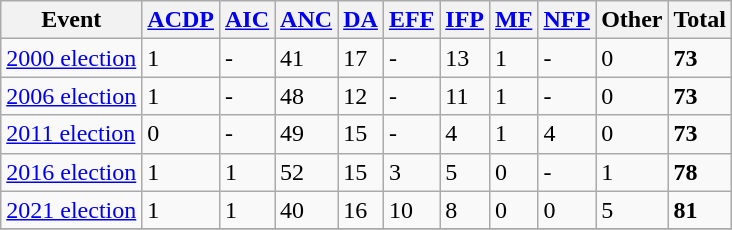<table class="wikitable">
<tr>
<th>Event</th>
<th><a href='#'>ACDP</a></th>
<th><a href='#'>AIC</a></th>
<th><a href='#'>ANC</a></th>
<th><a href='#'>DA</a></th>
<th><a href='#'>EFF</a></th>
<th><a href='#'>IFP</a></th>
<th><a href='#'>MF</a></th>
<th><a href='#'>NFP</a></th>
<th>Other</th>
<th>Total</th>
</tr>
<tr>
<td><a href='#'>2000 election</a></td>
<td>1</td>
<td>-</td>
<td>41</td>
<td>17</td>
<td>-</td>
<td>13</td>
<td>1</td>
<td>-</td>
<td>0</td>
<td><strong>73</strong></td>
</tr>
<tr>
<td><a href='#'>2006 election</a></td>
<td>1</td>
<td>-</td>
<td>48</td>
<td>12</td>
<td>-</td>
<td>11</td>
<td>1</td>
<td>-</td>
<td>0</td>
<td><strong>73</strong></td>
</tr>
<tr>
<td><a href='#'>2011 election</a></td>
<td>0</td>
<td>-</td>
<td>49</td>
<td>15</td>
<td>-</td>
<td>4</td>
<td>1</td>
<td>4</td>
<td>0</td>
<td><strong>73</strong></td>
</tr>
<tr>
<td><a href='#'>2016 election</a></td>
<td>1</td>
<td>1</td>
<td>52</td>
<td>15</td>
<td>3</td>
<td>5</td>
<td>0</td>
<td>-</td>
<td>1</td>
<td><strong>78</strong></td>
</tr>
<tr>
<td><a href='#'>2021 election</a></td>
<td>1</td>
<td>1</td>
<td>40</td>
<td>16</td>
<td>10</td>
<td>8</td>
<td>0</td>
<td>0</td>
<td>5</td>
<td><strong>81</strong></td>
</tr>
<tr>
</tr>
</table>
